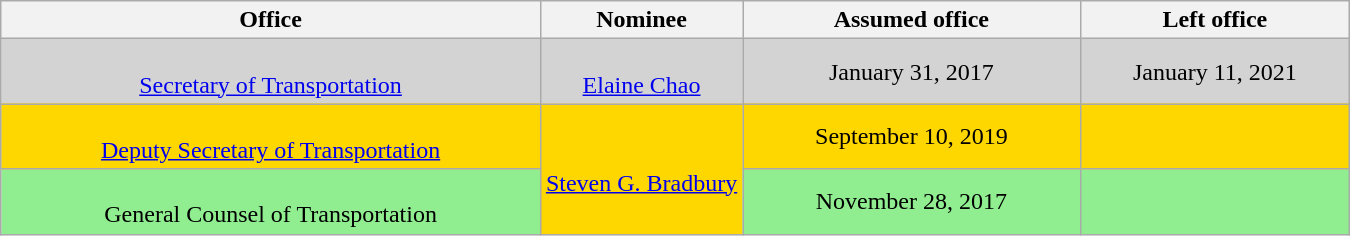<table class="wikitable sortable" style="text-align:center">
<tr>
<th style="width:40%;">Office</th>
<th style="width:15%;">Nominee</th>
<th style="width:25%;" data-sort- type="date">Assumed office</th>
<th style="width:20%;" data-sort- type="date">Left office</th>
</tr>
<tr style="background:lightgray;">
<td><br><a href='#'>Secretary of Transportation</a></td>
<td><br><a href='#'>Elaine Chao</a></td>
<td>January 31, 2017<br></td>
<td>January 11, 2021</td>
</tr>
<tr style="background:gold;">
<td style="background:gold;"><br><a href='#'>Deputy Secretary of Transportation</a></td>
<td rowspan="2"><br><a href='#'>Steven G. Bradbury</a></td>
<td style="background:gold;">September 10, 2019</td>
<td style="background:gold;"></td>
</tr>
<tr style="background:lightgreen;">
<td><br>General Counsel of Transportation</td>
<td>November 28, 2017<br></td>
<td></td>
</tr>
</table>
